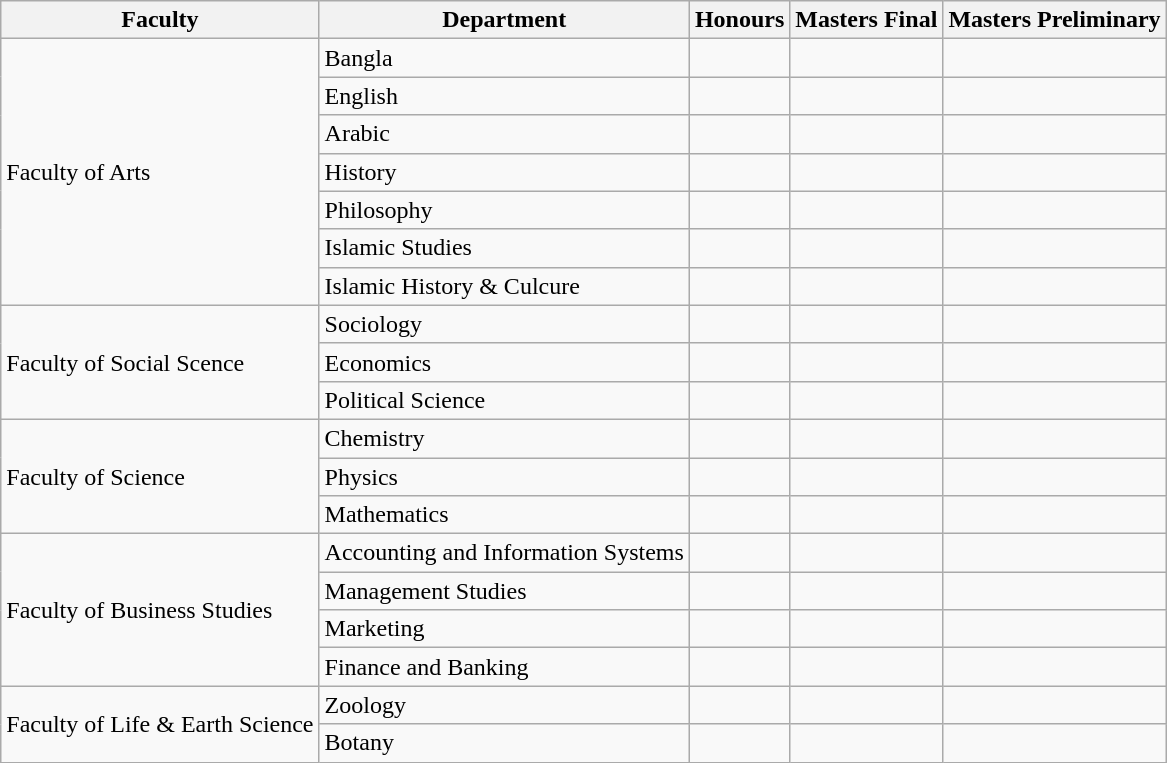<table class="wikitable sortable">
<tr>
<th><strong>Faculty</strong></th>
<th><strong>Department</strong></th>
<th><strong>Honours</strong></th>
<th><strong>Masters Final</strong></th>
<th><strong>Masters Preliminary</strong></th>
</tr>
<tr>
<td rowspan="7">Faculty of Arts</td>
<td>Bangla</td>
<td></td>
<td></td>
<td></td>
</tr>
<tr>
<td>English</td>
<td></td>
<td></td>
<td></td>
</tr>
<tr>
<td>Arabic</td>
<td></td>
<td></td>
<td></td>
</tr>
<tr>
<td>History</td>
<td></td>
<td></td>
<td></td>
</tr>
<tr>
<td>Philosophy</td>
<td></td>
<td></td>
<td></td>
</tr>
<tr>
<td>Islamic Studies</td>
<td></td>
<td></td>
<td></td>
</tr>
<tr>
<td>Islamic History & Culcure</td>
<td></td>
<td></td>
<td></td>
</tr>
<tr>
<td rowspan="3">Faculty of Social Scence</td>
<td>Sociology</td>
<td></td>
<td></td>
<td></td>
</tr>
<tr>
<td>Economics</td>
<td></td>
<td></td>
<td></td>
</tr>
<tr>
<td>Political Science</td>
<td></td>
<td></td>
<td></td>
</tr>
<tr>
<td rowspan="3">Faculty of Science</td>
<td>Chemistry</td>
<td></td>
<td></td>
<td></td>
</tr>
<tr>
<td>Physics</td>
<td></td>
<td></td>
<td></td>
</tr>
<tr>
<td>Mathematics</td>
<td></td>
<td></td>
<td></td>
</tr>
<tr>
<td rowspan="4">Faculty of Business Studies</td>
<td>Accounting and Information Systems</td>
<td></td>
<td></td>
<td></td>
</tr>
<tr>
<td>Management Studies</td>
<td></td>
<td></td>
<td></td>
</tr>
<tr>
<td>Marketing</td>
<td></td>
<td></td>
<td></td>
</tr>
<tr>
<td>Finance and Banking</td>
<td></td>
<td></td>
<td></td>
</tr>
<tr>
<td rowspan="2">Faculty of Life & Earth Science</td>
<td>Zoology</td>
<td></td>
<td></td>
<td></td>
</tr>
<tr>
<td>Botany</td>
<td></td>
<td></td>
<td></td>
</tr>
</table>
